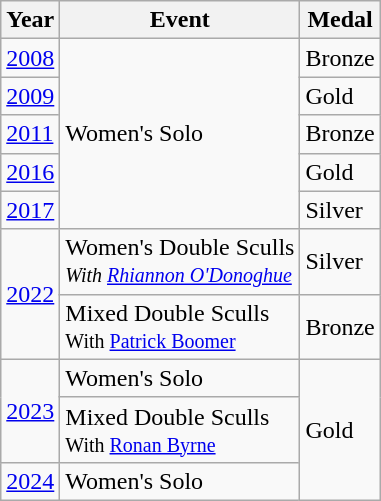<table class="wikitable">
<tr>
<th>Year</th>
<th>Event</th>
<th>Medal</th>
</tr>
<tr>
<td><a href='#'>2008</a></td>
<td rowspan="5">Women's Solo</td>
<td> Bronze</td>
</tr>
<tr>
<td><a href='#'>2009</a></td>
<td> Gold</td>
</tr>
<tr>
<td><a href='#'>2011</a></td>
<td> Bronze</td>
</tr>
<tr>
<td><a href='#'>2016</a></td>
<td> Gold</td>
</tr>
<tr>
<td><a href='#'>2017</a></td>
<td> Silver</td>
</tr>
<tr>
<td rowspan="2"><a href='#'>2022</a></td>
<td>Women's Double Sculls<br><em><small>With <a href='#'>Rhiannon O'Donoghue</a></small></em></td>
<td> Silver</td>
</tr>
<tr>
<td>Mixed Double Sculls<br><small>With <a href='#'>Patrick Boomer</a></small></td>
<td> Bronze</td>
</tr>
<tr>
<td rowspan="2"><a href='#'>2023</a></td>
<td>Women's Solo</td>
<td rowspan="3"> Gold</td>
</tr>
<tr>
<td>Mixed Double Sculls<br><small>With <a href='#'>Ronan Byrne</a></small></td>
</tr>
<tr>
<td><a href='#'>2024</a></td>
<td>Women's Solo</td>
</tr>
</table>
